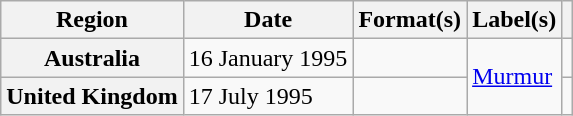<table class="wikitable plainrowheaders">
<tr>
<th scope="col">Region</th>
<th scope="col">Date</th>
<th scope="col">Format(s)</th>
<th scope="col">Label(s)</th>
<th scope="col"></th>
</tr>
<tr>
<th scope="row">Australia</th>
<td>16 January 1995</td>
<td></td>
<td rowspan="2"><a href='#'>Murmur</a></td>
<td></td>
</tr>
<tr>
<th scope="row">United Kingdom</th>
<td>17 July 1995</td>
<td></td>
<td></td>
</tr>
</table>
